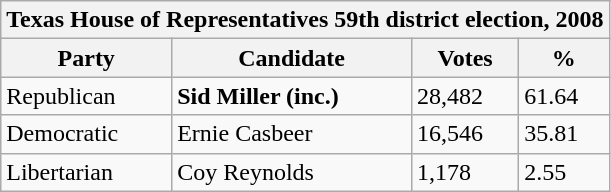<table class="wikitable">
<tr>
<th colspan="4">Texas House of Representatives 59th district election, 2008</th>
</tr>
<tr>
<th>Party</th>
<th>Candidate</th>
<th>Votes</th>
<th>%</th>
</tr>
<tr>
<td>Republican</td>
<td><strong>Sid Miller (inc.)</strong></td>
<td>28,482</td>
<td>61.64</td>
</tr>
<tr>
<td>Democratic</td>
<td>Ernie Casbeer</td>
<td>16,546</td>
<td>35.81</td>
</tr>
<tr>
<td>Libertarian</td>
<td>Coy Reynolds</td>
<td>1,178</td>
<td>2.55</td>
</tr>
</table>
